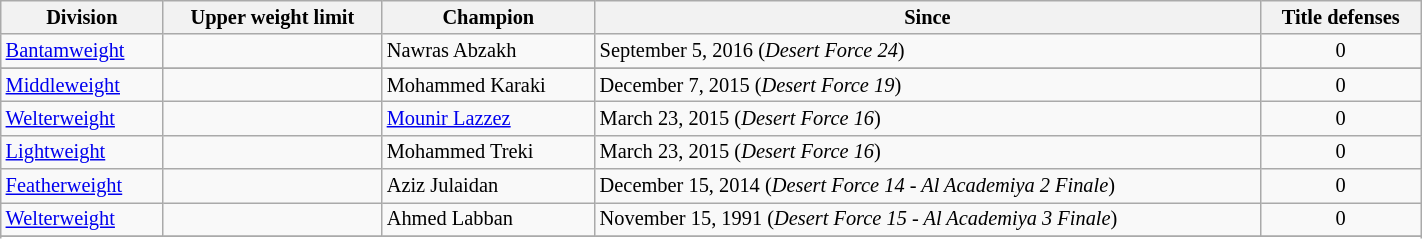<table class="wikitable sortable" border="1" style="font-size:85%; text-align:left; width:75%;">
<tr>
<th>Division</th>
<th>Upper weight limit</th>
<th>Champion</th>
<th>Since</th>
<th>Title defenses</th>
</tr>
<tr>
<td><a href='#'>Bantamweight</a></td>
<td></td>
<td> Nawras Abzakh</td>
<td>September 5, 2016 (<em>Desert Force 24</em>)</td>
<td style="text-align:center">0</td>
</tr>
<tr>
</tr>
<tr |>
</tr>
<tr>
<td><a href='#'>Middleweight</a></td>
<td></td>
<td> Mohammed Karaki</td>
<td>December 7, 2015 (<em>Desert Force 19</em>)</td>
<td style="text-align:center">0</td>
</tr>
<tr>
<td><a href='#'>Welterweight</a></td>
<td></td>
<td> <a href='#'>Mounir Lazzez</a></td>
<td>March 23, 2015 (<em>Desert Force 16</em>)</td>
<td style="text-align:center">0</td>
</tr>
<tr>
<td><a href='#'>Lightweight</a></td>
<td></td>
<td> Mohammed Treki</td>
<td>March 23, 2015 (<em>Desert Force 16</em>)</td>
<td style="text-align:center">0</td>
</tr>
<tr>
<td><a href='#'>Featherweight</a></td>
<td></td>
<td> Aziz Julaidan</td>
<td>December 15, 2014 (<em>Desert Force 14 - Al Academiya 2 Finale</em>)</td>
<td style="text-align:center">0</td>
</tr>
<tr>
<td><a href='#'>Welterweight</a></td>
<td></td>
<td> Ahmed Labban</td>
<td>November 15, 1991 (<em>Desert Force 15 - Al Academiya 3 Finale</em>)</td>
<td style="text-align:center">0</td>
</tr>
<tr |>
</tr>
<tr>
</tr>
</table>
